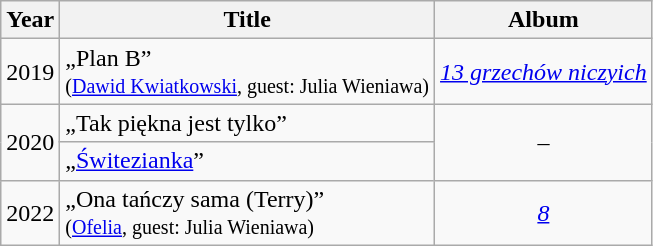<table class="wikitable" style="text-align:center;">
<tr>
<th>Year</th>
<th>Title</th>
<th>Album</th>
</tr>
<tr>
<td>2019</td>
<td align="left">„Plan B”<br><small>(<a href='#'>Dawid Kwiatkowski</a>, guest: Julia Wieniawa)</small></td>
<td><em><a href='#'>13 grzechów niczyich</a></em></td>
</tr>
<tr>
<td rowspan="2">2020</td>
<td align="left">„Tak piękna jest tylko”</td>
<td rowspan="2"><em>–</em></td>
</tr>
<tr>
<td align="left">„<a href='#'>Świtezianka</a>”</td>
</tr>
<tr>
<td>2022</td>
<td align="left">„Ona tańczy sama (Terry)”<br><small>(<a href='#'>Ofelia</a>, guest: Julia Wieniawa)</small></td>
<td><em><a href='#'>8</a></em></td>
</tr>
</table>
